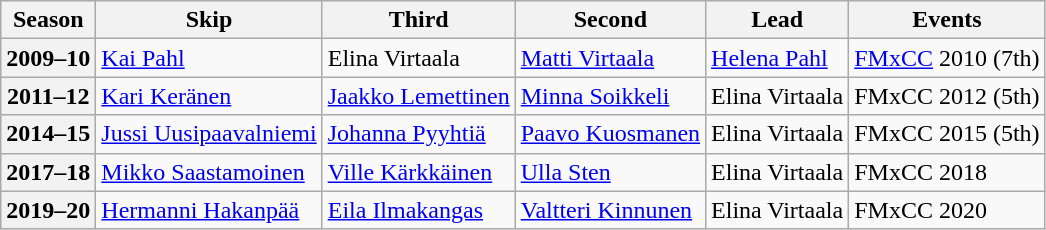<table class="wikitable">
<tr>
<th scope="col">Season</th>
<th scope="col">Skip</th>
<th scope="col">Third</th>
<th scope="col">Second</th>
<th scope="col">Lead</th>
<th scope="col">Events</th>
</tr>
<tr>
<th scope="row">2009–10</th>
<td><a href='#'>Kai Pahl</a></td>
<td>Elina Virtaala</td>
<td><a href='#'>Matti Virtaala</a></td>
<td><a href='#'>Helena Pahl</a></td>
<td><a href='#'>FMxCC</a> 2010 (7th)</td>
</tr>
<tr>
<th scope="row">2011–12</th>
<td><a href='#'>Kari Keränen</a></td>
<td><a href='#'>Jaakko Lemettinen</a></td>
<td><a href='#'>Minna Soikkeli</a></td>
<td>Elina Virtaala</td>
<td>FMxCC 2012 (5th)</td>
</tr>
<tr>
<th scope="row">2014–15</th>
<td><a href='#'>Jussi Uusipaavalniemi</a></td>
<td><a href='#'>Johanna Pyyhtiä</a></td>
<td><a href='#'>Paavo Kuosmanen</a></td>
<td>Elina Virtaala</td>
<td>FMxCC 2015 (5th)</td>
</tr>
<tr>
<th scope="row">2017–18</th>
<td><a href='#'>Mikko Saastamoinen</a></td>
<td><a href='#'>Ville Kärkkäinen</a></td>
<td><a href='#'>Ulla Sten</a></td>
<td>Elina Virtaala</td>
<td>FMxCC 2018 </td>
</tr>
<tr>
<th scope="row">2019–20</th>
<td><a href='#'>Hermanni Hakanpää</a></td>
<td><a href='#'>Eila Ilmakangas</a></td>
<td><a href='#'>Valtteri Kinnunen</a></td>
<td>Elina Virtaala</td>
<td>FMxCC 2020 </td>
</tr>
</table>
